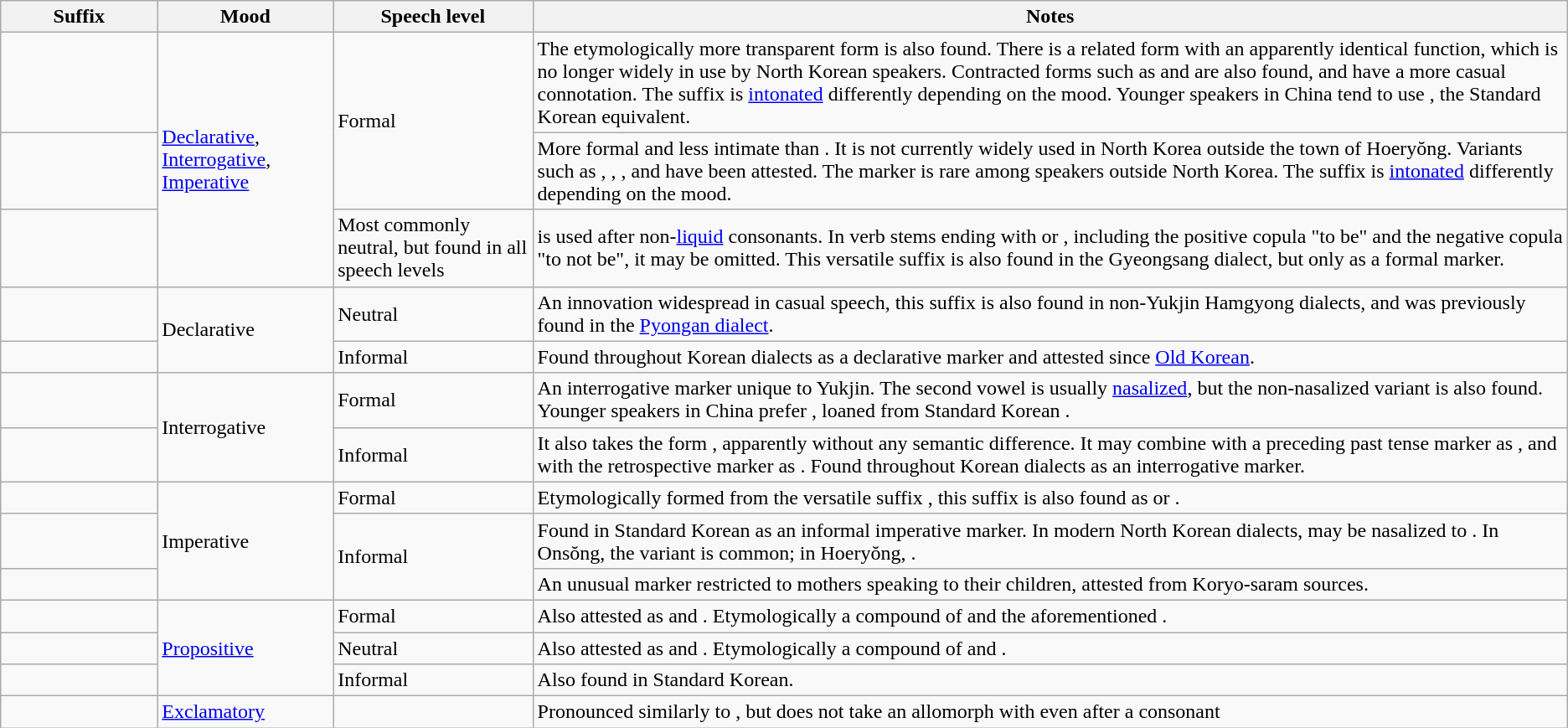<table class="wikitable">
<tr>
<th width="10%">Suffix</th>
<th>Mood</th>
<th>Speech level</th>
<th>Notes</th>
</tr>
<tr>
<td><br></td>
<td rowspan="3"><a href='#'>Declarative</a>, <a href='#'>Interrogative</a>, <a href='#'>Imperative</a></td>
<td rowspan="2">Formal</td>
<td>The etymologically more transparent form  is also found. There is a related form  with an apparently identical function, which is no longer widely in use by North Korean speakers. Contracted forms such as  and  are also found, and have a more casual connotation. The suffix is <a href='#'>intonated</a> differently depending on the mood. Younger speakers in China tend to use , the Standard Korean equivalent.</td>
</tr>
<tr>
<td><br></td>
<td>More formal and less intimate than . It is not currently widely used in North Korea outside the town of Hoeryŏng. Variants such as , , , and  have been attested. The marker is rare among speakers outside North Korea. The suffix is <a href='#'>intonated</a> differently depending on the mood.</td>
</tr>
<tr>
<td><br></td>
<td>Most commonly neutral, but found in all speech levels</td>
<td> is used after non-<a href='#'>liquid</a> consonants. In verb stems ending with  or , including the positive copula  "to be" and the negative copula  "to not be", it may be omitted. This versatile suffix is also found in the Gyeongsang dialect, but only as a formal marker.</td>
</tr>
<tr>
<td><br></td>
<td rowspan="2">Declarative</td>
<td>Neutral</td>
<td>An innovation widespread in casual speech, this suffix is also found in non-Yukjin Hamgyong dialects, and was previously found in the <a href='#'>Pyongan dialect</a>.</td>
</tr>
<tr>
<td><br></td>
<td>Informal</td>
<td>Found throughout Korean dialects as a declarative marker and attested since <a href='#'>Old Korean</a>.</td>
</tr>
<tr>
<td><br></td>
<td rowspan="2">Interrogative</td>
<td>Formal</td>
<td>An interrogative marker unique to Yukjin. The second vowel is usually <a href='#'>nasalized</a>, but the non-nasalized variant  is also found. Younger speakers in China prefer , loaned from Standard Korean .</td>
</tr>
<tr>
<td><br></td>
<td>Informal</td>
<td>It also takes the form , apparently without any semantic difference. It may combine with a preceding past tense marker  as , and with the retrospective marker  as . Found throughout Korean dialects as an interrogative marker.</td>
</tr>
<tr>
<td><br></td>
<td rowspan="3">Imperative</td>
<td>Formal</td>
<td>Etymologically formed from the versatile suffix , this suffix is also found as  or .</td>
</tr>
<tr>
<td><br></td>
<td rowspan="2">Informal</td>
<td>Found in Standard Korean as an informal imperative marker. In modern North Korean dialects,  may be nasalized to . In Onsŏng, the variant  is common; in Hoeryŏng, .</td>
</tr>
<tr>
<td><br></td>
<td>An unusual marker restricted to mothers speaking to their children, attested from Koryo-saram sources.</td>
</tr>
<tr>
<td><br></td>
<td rowspan="3"><a href='#'>Propositive</a></td>
<td>Formal</td>
<td>Also attested as  and . Etymologically a compound of  and the aforementioned .</td>
</tr>
<tr>
<td><br></td>
<td>Neutral</td>
<td>Also attested as  and . Etymologically a compound of  and .</td>
</tr>
<tr>
<td><br></td>
<td>Informal</td>
<td>Also found in Standard Korean.</td>
</tr>
<tr>
<td><br></td>
<td><a href='#'>Exclamatory</a></td>
<td></td>
<td>Pronounced similarly to , but does not take an allomorph with  even after a consonant</td>
</tr>
</table>
